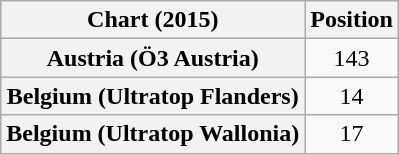<table class="wikitable sortable plainrowheaders" style="text-align:center">
<tr>
<th scope="col">Chart (2015)</th>
<th scope="col">Position</th>
</tr>
<tr>
<th scope="row">Austria (Ö3 Austria)</th>
<td>143</td>
</tr>
<tr>
<th scope="row">Belgium (Ultratop Flanders)</th>
<td>14</td>
</tr>
<tr>
<th scope="row">Belgium (Ultratop Wallonia)</th>
<td>17</td>
</tr>
</table>
